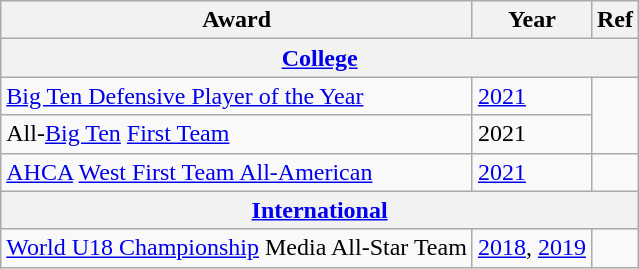<table class="wikitable">
<tr>
<th>Award</th>
<th>Year</th>
<th>Ref</th>
</tr>
<tr>
<th colspan="3"><a href='#'>College</a></th>
</tr>
<tr>
<td><a href='#'>Big Ten Defensive Player of the Year</a></td>
<td><a href='#'>2021</a></td>
<td rowspan="2"></td>
</tr>
<tr>
<td>All-<a href='#'>Big Ten</a> <a href='#'>First Team</a></td>
<td>2021</td>
</tr>
<tr>
<td><a href='#'>AHCA</a> <a href='#'>West First Team All-American</a></td>
<td><a href='#'>2021</a></td>
<td></td>
</tr>
<tr>
<th colspan="3"><a href='#'>International</a></th>
</tr>
<tr>
<td rowspan="2"><a href='#'>World U18 Championship</a> Media All-Star Team</td>
<td><a href='#'>2018</a>, <a href='#'>2019</a></td>
<td></td>
</tr>
</table>
